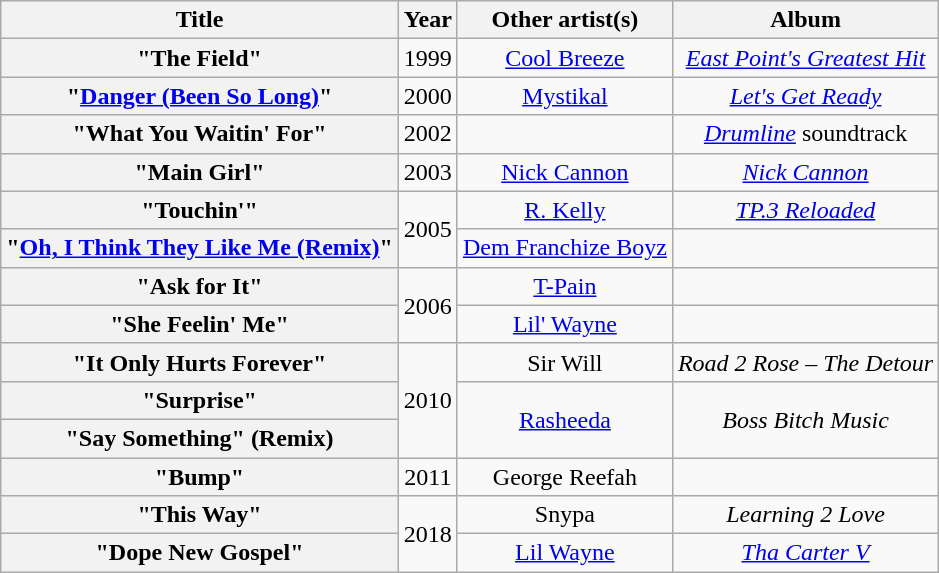<table class="wikitable plainrowheaders" style="text-align:center;">
<tr>
<th scope="col">Title</th>
<th scope="col">Year</th>
<th scope="col">Other artist(s)</th>
<th scope="col">Album</th>
</tr>
<tr>
<th scope="row">"The Field"</th>
<td>1999</td>
<td><a href='#'>Cool Breeze</a></td>
<td><em><a href='#'>East Point's Greatest Hit</a></em></td>
</tr>
<tr>
<th scope="row">"<a href='#'>Danger (Been So Long)</a>"</th>
<td>2000</td>
<td><a href='#'>Mystikal</a></td>
<td><em><a href='#'>Let's Get Ready</a></em></td>
</tr>
<tr>
<th scope="row">"What You Waitin' For"</th>
<td>2002</td>
<td></td>
<td><em><a href='#'>Drumline</a></em> soundtrack</td>
</tr>
<tr>
<th scope="row">"Main Girl"</th>
<td>2003</td>
<td><a href='#'>Nick Cannon</a></td>
<td><em><a href='#'>Nick Cannon</a></em></td>
</tr>
<tr>
<th scope="row">"Touchin'"</th>
<td rowspan=2>2005</td>
<td><a href='#'>R. Kelly</a></td>
<td><em><a href='#'>TP.3 Reloaded</a></em></td>
</tr>
<tr>
<th scope="row">"<a href='#'>Oh, I Think They Like Me (Remix)</a>"</th>
<td><a href='#'>Dem Franchize Boyz</a></td>
<td></td>
</tr>
<tr>
<th scope="row">"Ask for It"</th>
<td rowspan=2>2006</td>
<td><a href='#'>T-Pain</a></td>
<td></td>
</tr>
<tr>
<th scope="row">"She Feelin' Me"</th>
<td><a href='#'>Lil' Wayne</a></td>
<td></td>
</tr>
<tr>
<th scope="row">"It Only Hurts Forever"</th>
<td rowspan=3>2010</td>
<td>Sir Will</td>
<td><em>Road 2 Rose – The Detour</em></td>
</tr>
<tr>
<th scope="row">"Surprise"</th>
<td rowspan=2><a href='#'>Rasheeda</a></td>
<td rowspan=2><em>Boss Bitch Music</em></td>
</tr>
<tr>
<th scope="row">"Say Something" (Remix)</th>
</tr>
<tr>
<th scope="row">"Bump"</th>
<td>2011</td>
<td>George Reefah</td>
<td></td>
</tr>
<tr>
<th scope="row">"This Way"</th>
<td rowspan="2">2018</td>
<td>Snypa</td>
<td><em>Learning 2 Love</em></td>
</tr>
<tr>
<th scope="row">"Dope New Gospel"</th>
<td><a href='#'>Lil Wayne</a></td>
<td><em><a href='#'>Tha Carter V</a></em></td>
</tr>
</table>
